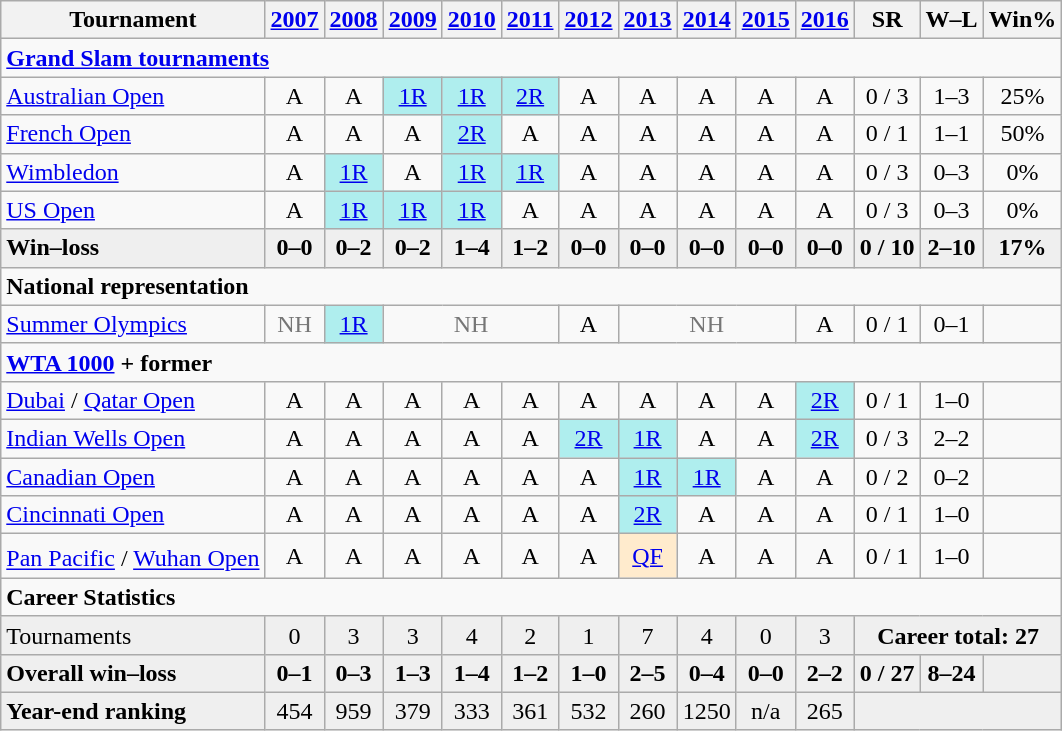<table class="wikitable" style="text-align:center">
<tr>
<th>Tournament</th>
<th><a href='#'>2007</a></th>
<th><a href='#'>2008</a></th>
<th><a href='#'>2009</a></th>
<th><a href='#'>2010</a></th>
<th><a href='#'>2011</a></th>
<th><a href='#'>2012</a></th>
<th><a href='#'>2013</a></th>
<th><a href='#'>2014</a></th>
<th><a href='#'>2015</a></th>
<th><a href='#'>2016</a></th>
<th>SR</th>
<th>W–L</th>
<th>Win%</th>
</tr>
<tr>
<td colspan="14" align="left"><strong><a href='#'>Grand Slam tournaments</a></strong></td>
</tr>
<tr>
<td align="left"><a href='#'>Australian Open</a></td>
<td>A</td>
<td>A</td>
<td bgcolor="afeeee"><a href='#'>1R</a></td>
<td bgcolor="afeeee"><a href='#'>1R</a></td>
<td bgcolor="afeeee"><a href='#'>2R</a></td>
<td>A</td>
<td>A</td>
<td>A</td>
<td>A</td>
<td>A</td>
<td>0 / 3</td>
<td>1–3</td>
<td>25%</td>
</tr>
<tr>
<td align="left"><a href='#'>French Open</a></td>
<td>A</td>
<td>A</td>
<td>A</td>
<td bgcolor="afeeee"><a href='#'>2R</a></td>
<td>A</td>
<td>A</td>
<td>A</td>
<td>A</td>
<td>A</td>
<td>A</td>
<td>0 / 1</td>
<td>1–1</td>
<td>50%</td>
</tr>
<tr>
<td align="left"><a href='#'>Wimbledon</a></td>
<td>A</td>
<td bgcolor="afeeee"><a href='#'>1R</a></td>
<td>A</td>
<td bgcolor="afeeee"><a href='#'>1R</a></td>
<td bgcolor="afeeee"><a href='#'>1R</a></td>
<td>A</td>
<td>A</td>
<td>A</td>
<td>A</td>
<td>A</td>
<td>0 / 3</td>
<td>0–3</td>
<td>0%</td>
</tr>
<tr>
<td align="left"><a href='#'>US Open</a></td>
<td>A</td>
<td bgcolor="afeeee"><a href='#'>1R</a></td>
<td bgcolor="afeeee"><a href='#'>1R</a></td>
<td bgcolor="afeeee"><a href='#'>1R</a></td>
<td>A</td>
<td>A</td>
<td>A</td>
<td>A</td>
<td>A</td>
<td>A</td>
<td>0 / 3</td>
<td>0–3</td>
<td>0%</td>
</tr>
<tr style="background:#efefef; font-weight:bold;">
<td style="text-align:left">Win–loss</td>
<td>0–0</td>
<td>0–2</td>
<td>0–2</td>
<td>1–4</td>
<td>1–2</td>
<td>0–0</td>
<td>0–0</td>
<td>0–0</td>
<td>0–0</td>
<td>0–0</td>
<td>0 / 10</td>
<td>2–10</td>
<td>17%</td>
</tr>
<tr>
<td colspan="14" align="left"><strong>National representation</strong></td>
</tr>
<tr>
<td align="left"><a href='#'>Summer Olympics</a></td>
<td style="color:#767676">NH</td>
<td bgcolor="afeeee"><a href='#'>1R</a></td>
<td colspan="3" style="color:#767676">NH</td>
<td>A</td>
<td colspan="3" style="color:#767676">NH</td>
<td>A</td>
<td>0 / 1</td>
<td>0–1</td>
<td></td>
</tr>
<tr>
<td colspan="14" align="left"><strong><a href='#'>WTA 1000</a> + former</strong></td>
</tr>
<tr>
<td align="left"><a href='#'>Dubai</a> / <a href='#'>Qatar Open</a></td>
<td>A</td>
<td>A</td>
<td>A</td>
<td>A</td>
<td>A</td>
<td>A</td>
<td>A</td>
<td>A</td>
<td>A</td>
<td bgcolor="afeeee"><a href='#'>2R</a></td>
<td>0 / 1</td>
<td>1–0</td>
<td></td>
</tr>
<tr>
<td align="left"><a href='#'>Indian Wells Open</a></td>
<td>A</td>
<td>A</td>
<td>A</td>
<td>A</td>
<td>A</td>
<td bgcolor="afeeee"><a href='#'>2R</a></td>
<td bgcolor="afeeee"><a href='#'>1R</a></td>
<td>A</td>
<td>A</td>
<td bgcolor="afeeee"><a href='#'>2R</a></td>
<td>0 / 3</td>
<td>2–2</td>
<td></td>
</tr>
<tr>
<td align="left"><a href='#'>Canadian Open</a></td>
<td>A</td>
<td>A</td>
<td>A</td>
<td>A</td>
<td>A</td>
<td>A</td>
<td bgcolor="afeeee"><a href='#'>1R</a></td>
<td bgcolor="afeeee"><a href='#'>1R</a></td>
<td>A</td>
<td>A</td>
<td>0 / 2</td>
<td>0–2</td>
<td></td>
</tr>
<tr>
<td align="left"><a href='#'>Cincinnati Open</a></td>
<td>A</td>
<td>A</td>
<td>A</td>
<td>A</td>
<td>A</td>
<td>A</td>
<td bgcolor="afeeee"><a href='#'>2R</a></td>
<td>A</td>
<td>A</td>
<td>A</td>
<td>0 / 1</td>
<td>1–0</td>
<td></td>
</tr>
<tr>
<td align="left"><a href='#'>Pan Pacific</a> / <a href='#'>Wuhan Open</a><sup></sup></td>
<td>A</td>
<td>A</td>
<td>A</td>
<td>A</td>
<td>A</td>
<td>A</td>
<td bgcolor="ffebcd"><a href='#'>QF</a></td>
<td>A</td>
<td>A</td>
<td>A</td>
<td>0 / 1</td>
<td>1–0</td>
<td></td>
</tr>
<tr>
<td colspan="14" align="left"><strong>Career Statistics</strong></td>
</tr>
<tr bgcolor="efefef">
<td align="left">Tournaments</td>
<td>0</td>
<td>3</td>
<td>3</td>
<td>4</td>
<td>2</td>
<td>1</td>
<td>7</td>
<td>4</td>
<td>0</td>
<td>3</td>
<td colspan="3"><strong>Career total: 27</strong></td>
</tr>
<tr style="background:#efefef;font-weight:bold">
<td align="left">Overall win–loss</td>
<td>0–1</td>
<td>0–3</td>
<td>1–3</td>
<td>1–4</td>
<td>1–2</td>
<td>1–0</td>
<td>2–5</td>
<td>0–4</td>
<td>0–0</td>
<td>2–2</td>
<td>0 / 27</td>
<td>8–24</td>
<td></td>
</tr>
<tr bgcolor=efefef>
<td align=left><strong>Year-end ranking</strong></td>
<td>454</td>
<td>959</td>
<td>379</td>
<td>333</td>
<td>361</td>
<td>532</td>
<td>260</td>
<td>1250</td>
<td>n/a</td>
<td>265</td>
<td colspan="3"></td>
</tr>
</table>
